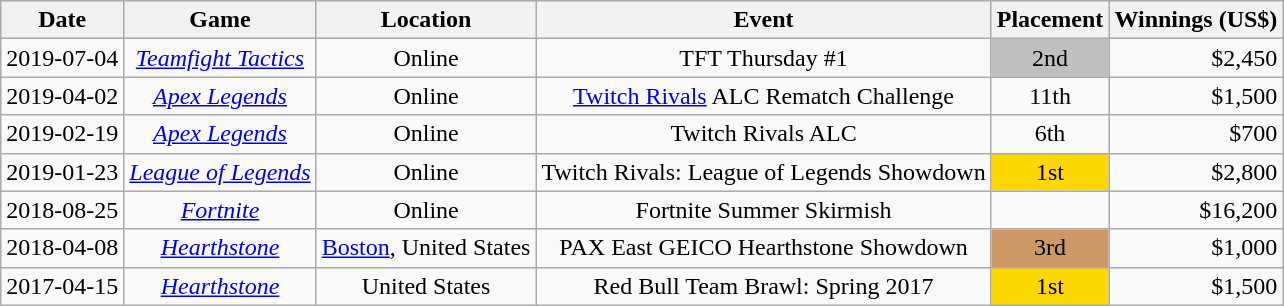<table class="wikitable sortable" style="text-align:center;">
<tr>
<th>Date</th>
<th>Game</th>
<th>Location</th>
<th>Event</th>
<th>Placement</th>
<th>Winnings (US$)</th>
</tr>
<tr>
<td>2019-07-04</td>
<td><em><a href='#'>Teamfight Tactics</a></em></td>
<td>Online</td>
<td>TFT Thursday #1</td>
<td bgcolor=silver>2nd</td>
<td style="text-align:right;">$2,450</td>
</tr>
<tr>
<td>2019-04-02</td>
<td><em><a href='#'>Apex Legends</a></em></td>
<td>Online</td>
<td><a href='#'>Twitch Rivals</a> ALC Rematch Challenge</td>
<td>11th</td>
<td style="text-align:right;">$1,500</td>
</tr>
<tr>
<td>2019-02-19</td>
<td><em><a href='#'>Apex Legends</a></em></td>
<td>Online</td>
<td>Twitch Rivals ALC</td>
<td>6th</td>
<td style="text-align:right;">$700</td>
</tr>
<tr>
<td>2019-01-23</td>
<td><em><a href='#'>League of Legends</a></em></td>
<td>Online</td>
<td>Twitch Rivals: League of Legends Showdown</td>
<td bgcolor=gold>1st</td>
<td style="text-align:right;">$2,800</td>
</tr>
<tr>
<td>2018-08-25</td>
<td><em><a href='#'>Fortnite</a></em></td>
<td>Online</td>
<td>Fortnite Summer Skirmish</td>
<td></td>
<td style="text-align:right;">$16,200</td>
</tr>
<tr>
<td>2018-04-08</td>
<td><em><a href='#'>Hearthstone</a></em></td>
<td><a href='#'>Boston</a>, United States</td>
<td>PAX East GEICO Hearthstone Showdown</td>
<td bgcolor="#CC9966">3rd</td>
<td style="text-align:right;">$1,000</td>
</tr>
<tr>
<td>2017-04-15</td>
<td><em><a href='#'>Hearthstone</a></em></td>
<td>United States</td>
<td>Red Bull Team Brawl: Spring 2017</td>
<td bgcolor=gold>1st</td>
<td style="text-align:right;">$1,500</td>
</tr>
</table>
